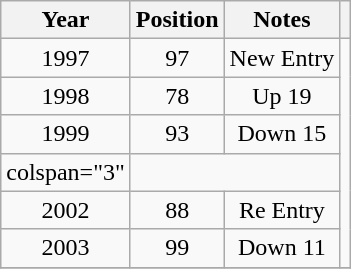<table class="wikitable plainrowheaders" style="text-align:center;">
<tr>
<th>Year</th>
<th>Position</th>
<th>Notes</th>
<th></th>
</tr>
<tr>
<td>1997</td>
<td>97</td>
<td>New Entry</td>
<td rowspan="6"></td>
</tr>
<tr>
<td>1998</td>
<td>78</td>
<td>Up 19</td>
</tr>
<tr>
<td>1999</td>
<td>93</td>
<td>Down 15</td>
</tr>
<tr>
<td>colspan="3" </td>
</tr>
<tr>
<td>2002</td>
<td>88</td>
<td>Re Entry</td>
</tr>
<tr>
<td>2003</td>
<td>99</td>
<td>Down 11</td>
</tr>
<tr>
</tr>
</table>
